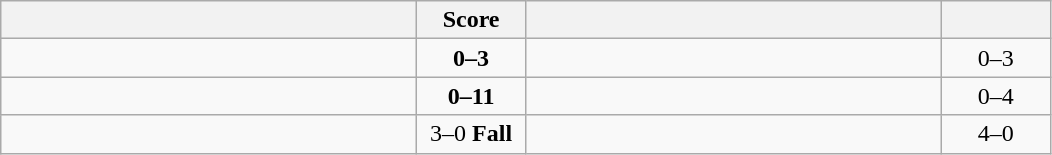<table class="wikitable" style="text-align: center; ">
<tr>
<th align="right" width="270"></th>
<th width="65">Score</th>
<th align="left" width="270"></th>
<th width="65"></th>
</tr>
<tr>
<td align="left"></td>
<td><strong>0–3</strong></td>
<td align="left"><strong></strong></td>
<td>0–3 <strong></strong></td>
</tr>
<tr>
<td align="left"></td>
<td><strong>0–11</strong></td>
<td align="left"><strong></strong></td>
<td>0–4 <strong></strong></td>
</tr>
<tr>
<td align="left"><strong></strong></td>
<td>3–0 <strong>Fall</strong></td>
<td align="left"></td>
<td>4–0 <strong></strong></td>
</tr>
</table>
